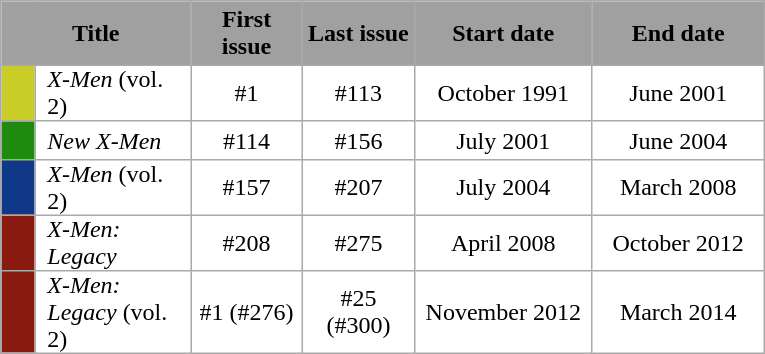<table class="wikitable" style="background: #FFF" width="510">
<tr>
<th style="background: #A0A0A0" width="120" colspan="2">Title</th>
<th style="background: #A0A0A0" width="75">First issue</th>
<th style="background: #A0A0A0" width="75">Last issue</th>
<th style="background: #A0A0A0" width="125">Start date</th>
<th style="background: #A0A0A0" width="125">End date</th>
</tr>
<tr>
<td bgcolor="#C8CD27" height="10px"></td>
<td align="Left" style="padding: 0px 8px" width="100"><em>X-Men</em> (vol. 2)</td>
<td align="center" width="75">#1</td>
<td align="center" width="75">#113</td>
<td align="center" width="125">October 1991</td>
<td align="center" width="125">June 2001</td>
</tr>
<tr>
<td bgcolor="#208910" height="10px" Width="20"></td>
<td align="Left" style="padding: 0px 8px" width="100"><em>New X-Men</em></td>
<td align="center" width="75">#114</td>
<td align="center" width="75">#156</td>
<td align="center" width="125">July 2001</td>
<td align="center" width="125">June 2004</td>
</tr>
<tr>
<td bgcolor="#103889" height="10px"></td>
<td align="Left" style="padding: 0px 8px" width="100"><em>X-Men</em> (vol. 2)</td>
<td align="center" width="75">#157</td>
<td align="center" width="75">#207</td>
<td align="center" width="125">July 2004</td>
<td align="center" width="125">March 2008</td>
</tr>
<tr>
<td bgcolor="#891A10" height="10px"></td>
<td align="Left" style="padding: 0px 8px" width="100"><em>X-Men: Legacy</em></td>
<td align="center" width="75">#208</td>
<td align="center" width="75">#275</td>
<td align="center" width="125">April 2008</td>
<td align="center" width="125">October 2012</td>
</tr>
<tr>
<td bgcolor="#891A10" height="10px"></td>
<td align="Left" style="padding: 0px 8px" width="100"><em>X-Men: Legacy</em> (vol. 2)</td>
<td align="center" width="75">#1 (#276)</td>
<td align="center" width="75">#25 (#300)</td>
<td align="center" width="125">November 2012</td>
<td align="center" width="125">March 2014</td>
</tr>
</table>
